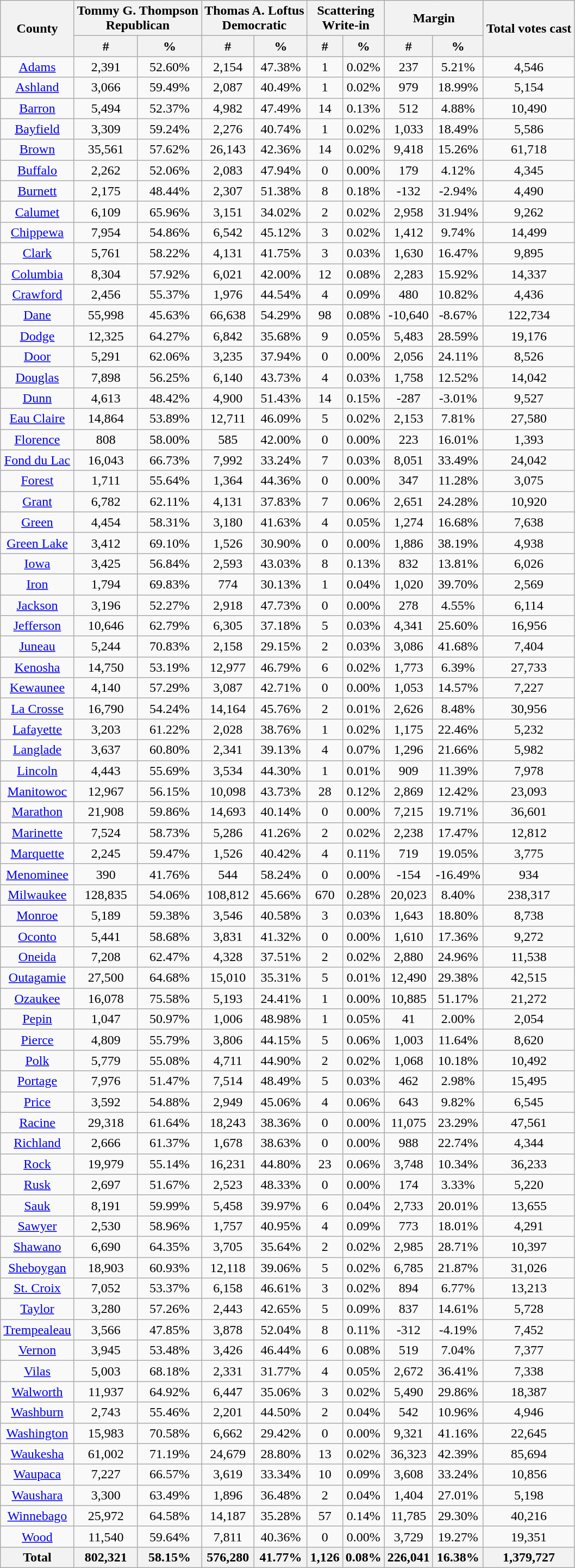<table class="wikitable sortable" style="text-align:center">
<tr>
<th rowspan="2" style="text-align:center;">County</th>
<th colspan="2" style="text-align:center;">Tommy G. Thompson<br>Republican</th>
<th colspan="2" style="text-align:center;">Thomas A. Loftus<br>Democratic</th>
<th colspan="2" style="text-align:center;">Scattering<br>Write-in</th>
<th colspan="2" style="text-align:center;">Margin</th>
<th rowspan="2" style="text-align:center;">Total votes cast</th>
</tr>
<tr>
<th style="text-align:center;" data-sort-type="number">#</th>
<th style="text-align:center;" data-sort-type="number">%</th>
<th style="text-align:center;" data-sort-type="number">#</th>
<th style="text-align:center;" data-sort-type="number">%</th>
<th style="text-align:center;" data-sort-type="number">#</th>
<th style="text-align:center;" data-sort-type="number">%</th>
<th style="text-align:center;" data-sort-type="number">#</th>
<th style="text-align:center;" data-sort-type="number">%</th>
</tr>
<tr style="text-align:center;">
<td><a href='#'>Adams</a></td>
<td>2,391</td>
<td>52.60%</td>
<td>2,154</td>
<td>47.38%</td>
<td>1</td>
<td>0.02%</td>
<td>237</td>
<td>5.21%</td>
<td>4,546</td>
</tr>
<tr style="text-align:center;">
<td><a href='#'>Ashland</a></td>
<td>3,066</td>
<td>59.49%</td>
<td>2,087</td>
<td>40.49%</td>
<td>1</td>
<td>0.02%</td>
<td>979</td>
<td>18.99%</td>
<td>5,154</td>
</tr>
<tr style="text-align:center;">
<td><a href='#'>Barron</a></td>
<td>5,494</td>
<td>52.37%</td>
<td>4,982</td>
<td>47.49%</td>
<td>14</td>
<td>0.13%</td>
<td>512</td>
<td>4.88%</td>
<td>10,490</td>
</tr>
<tr style="text-align:center;">
<td><a href='#'>Bayfield</a></td>
<td>3,309</td>
<td>59.24%</td>
<td>2,276</td>
<td>40.74%</td>
<td>1</td>
<td>0.02%</td>
<td>1,033</td>
<td>18.49%</td>
<td>5,586</td>
</tr>
<tr style="text-align:center;">
<td><a href='#'>Brown</a></td>
<td>35,561</td>
<td>57.62%</td>
<td>26,143</td>
<td>42.36%</td>
<td>14</td>
<td>0.02%</td>
<td>9,418</td>
<td>15.26%</td>
<td>61,718</td>
</tr>
<tr style="text-align:center;">
<td><a href='#'>Buffalo</a></td>
<td>2,262</td>
<td>52.06%</td>
<td>2,083</td>
<td>47.94%</td>
<td>0</td>
<td>0.00%</td>
<td>179</td>
<td>4.12%</td>
<td>4,345</td>
</tr>
<tr style="text-align:center;">
<td><a href='#'>Burnett</a></td>
<td>2,175</td>
<td>48.44%</td>
<td>2,307</td>
<td>51.38%</td>
<td>8</td>
<td>0.18%</td>
<td>-132</td>
<td>-2.94%</td>
<td>4,490</td>
</tr>
<tr style="text-align:center;">
<td><a href='#'>Calumet</a></td>
<td>6,109</td>
<td>65.96%</td>
<td>3,151</td>
<td>34.02%</td>
<td>2</td>
<td>0.02%</td>
<td>2,958</td>
<td>31.94%</td>
<td>9,262</td>
</tr>
<tr style="text-align:center;">
<td><a href='#'>Chippewa</a></td>
<td>7,954</td>
<td>54.86%</td>
<td>6,542</td>
<td>45.12%</td>
<td>3</td>
<td>0.02%</td>
<td>1,412</td>
<td>9.74%</td>
<td>14,499</td>
</tr>
<tr style="text-align:center;">
<td><a href='#'>Clark</a></td>
<td>5,761</td>
<td>58.22%</td>
<td>4,131</td>
<td>41.75%</td>
<td>3</td>
<td>0.03%</td>
<td>1,630</td>
<td>16.47%</td>
<td>9,895</td>
</tr>
<tr style="text-align:center;">
<td><a href='#'>Columbia</a></td>
<td>8,304</td>
<td>57.92%</td>
<td>6,021</td>
<td>42.00%</td>
<td>12</td>
<td>0.08%</td>
<td>2,283</td>
<td>15.92%</td>
<td>14,337</td>
</tr>
<tr style="text-align:center;">
<td><a href='#'>Crawford</a></td>
<td>2,456</td>
<td>55.37%</td>
<td>1,976</td>
<td>44.54%</td>
<td>4</td>
<td>0.09%</td>
<td>480</td>
<td>10.82%</td>
<td>4,436</td>
</tr>
<tr style="text-align:center;">
<td><a href='#'>Dane</a></td>
<td>55,998</td>
<td>45.63%</td>
<td>66,638</td>
<td>54.29%</td>
<td>98</td>
<td>0.08%</td>
<td>-10,640</td>
<td>-8.67%</td>
<td>122,734</td>
</tr>
<tr style="text-align:center;">
<td><a href='#'>Dodge</a></td>
<td>12,325</td>
<td>64.27%</td>
<td>6,842</td>
<td>35.68%</td>
<td>9</td>
<td>0.05%</td>
<td>5,483</td>
<td>28.59%</td>
<td>19,176</td>
</tr>
<tr style="text-align:center;">
<td><a href='#'>Door</a></td>
<td>5,291</td>
<td>62.06%</td>
<td>3,235</td>
<td>37.94%</td>
<td>0</td>
<td>0.00%</td>
<td>2,056</td>
<td>24.11%</td>
<td>8,526</td>
</tr>
<tr style="text-align:center;">
<td><a href='#'>Douglas</a></td>
<td>7,898</td>
<td>56.25%</td>
<td>6,140</td>
<td>43.73%</td>
<td>4</td>
<td>0.03%</td>
<td>1,758</td>
<td>12.52%</td>
<td>14,042</td>
</tr>
<tr style="text-align:center;">
<td><a href='#'>Dunn</a></td>
<td>4,613</td>
<td>48.42%</td>
<td>4,900</td>
<td>51.43%</td>
<td>14</td>
<td>0.15%</td>
<td>-287</td>
<td>-3.01%</td>
<td>9,527</td>
</tr>
<tr style="text-align:center;">
<td><a href='#'>Eau Claire</a></td>
<td>14,864</td>
<td>53.89%</td>
<td>12,711</td>
<td>46.09%</td>
<td>5</td>
<td>0.02%</td>
<td>2,153</td>
<td>7.81%</td>
<td>27,580</td>
</tr>
<tr style="text-align:center;">
<td><a href='#'>Florence</a></td>
<td>808</td>
<td>58.00%</td>
<td>585</td>
<td>42.00%</td>
<td>0</td>
<td>0.00%</td>
<td>223</td>
<td>16.01%</td>
<td>1,393</td>
</tr>
<tr style="text-align:center;">
<td><a href='#'>Fond du Lac</a></td>
<td>16,043</td>
<td>66.73%</td>
<td>7,992</td>
<td>33.24%</td>
<td>7</td>
<td>0.03%</td>
<td>8,051</td>
<td>33.49%</td>
<td>24,042</td>
</tr>
<tr style="text-align:center;">
<td><a href='#'>Forest</a></td>
<td>1,711</td>
<td>55.64%</td>
<td>1,364</td>
<td>44.36%</td>
<td>0</td>
<td>0.00%</td>
<td>347</td>
<td>11.28%</td>
<td>3,075</td>
</tr>
<tr style="text-align:center;">
<td><a href='#'>Grant</a></td>
<td>6,782</td>
<td>62.11%</td>
<td>4,131</td>
<td>37.83%</td>
<td>7</td>
<td>0.06%</td>
<td>2,651</td>
<td>24.28%</td>
<td>10,920</td>
</tr>
<tr style="text-align:center;">
<td><a href='#'>Green</a></td>
<td>4,454</td>
<td>58.31%</td>
<td>3,180</td>
<td>41.63%</td>
<td>4</td>
<td>0.05%</td>
<td>1,274</td>
<td>16.68%</td>
<td>7,638</td>
</tr>
<tr style="text-align:center;">
<td><a href='#'>Green Lake</a></td>
<td>3,412</td>
<td>69.10%</td>
<td>1,526</td>
<td>30.90%</td>
<td>0</td>
<td>0.00%</td>
<td>1,886</td>
<td>38.19%</td>
<td>4,938</td>
</tr>
<tr style="text-align:center;">
<td><a href='#'>Iowa</a></td>
<td>3,425</td>
<td>56.84%</td>
<td>2,593</td>
<td>43.03%</td>
<td>8</td>
<td>0.13%</td>
<td>832</td>
<td>13.81%</td>
<td>6,026</td>
</tr>
<tr style="text-align:center;">
<td><a href='#'>Iron</a></td>
<td>1,794</td>
<td>69.83%</td>
<td>774</td>
<td>30.13%</td>
<td>1</td>
<td>0.04%</td>
<td>1,020</td>
<td>39.70%</td>
<td>2,569</td>
</tr>
<tr style="text-align:center;">
<td><a href='#'>Jackson</a></td>
<td>3,196</td>
<td>52.27%</td>
<td>2,918</td>
<td>47.73%</td>
<td>0</td>
<td>0.00%</td>
<td>278</td>
<td>4.55%</td>
<td>6,114</td>
</tr>
<tr style="text-align:center;">
<td><a href='#'>Jefferson</a></td>
<td>10,646</td>
<td>62.79%</td>
<td>6,305</td>
<td>37.18%</td>
<td>5</td>
<td>0.03%</td>
<td>4,341</td>
<td>25.60%</td>
<td>16,956</td>
</tr>
<tr style="text-align:center;">
<td><a href='#'>Juneau</a></td>
<td>5,244</td>
<td>70.83%</td>
<td>2,158</td>
<td>29.15%</td>
<td>2</td>
<td>0.03%</td>
<td>3,086</td>
<td>41.68%</td>
<td>7,404</td>
</tr>
<tr style="text-align:center;">
<td><a href='#'>Kenosha</a></td>
<td>14,750</td>
<td>53.19%</td>
<td>12,977</td>
<td>46.79%</td>
<td>6</td>
<td>0.02%</td>
<td>1,773</td>
<td>6.39%</td>
<td>27,733</td>
</tr>
<tr style="text-align:center;">
<td><a href='#'>Kewaunee</a></td>
<td>4,140</td>
<td>57.29%</td>
<td>3,087</td>
<td>42.71%</td>
<td>0</td>
<td>0.00%</td>
<td>1,053</td>
<td>14.57%</td>
<td>7,227</td>
</tr>
<tr style="text-align:center;">
<td><a href='#'>La Crosse</a></td>
<td>16,790</td>
<td>54.24%</td>
<td>14,164</td>
<td>45.76%</td>
<td>2</td>
<td>0.01%</td>
<td>2,626</td>
<td>8.48%</td>
<td>30,956</td>
</tr>
<tr style="text-align:center;">
<td><a href='#'>Lafayette</a></td>
<td>3,203</td>
<td>61.22%</td>
<td>2,028</td>
<td>38.76%</td>
<td>1</td>
<td>0.02%</td>
<td>1,175</td>
<td>22.46%</td>
<td>5,232</td>
</tr>
<tr style="text-align:center;">
<td><a href='#'>Langlade</a></td>
<td>3,637</td>
<td>60.80%</td>
<td>2,341</td>
<td>39.13%</td>
<td>4</td>
<td>0.07%</td>
<td>1,296</td>
<td>21.66%</td>
<td>5,982</td>
</tr>
<tr style="text-align:center;">
<td><a href='#'>Lincoln</a></td>
<td>4,443</td>
<td>55.69%</td>
<td>3,534</td>
<td>44.30%</td>
<td>1</td>
<td>0.01%</td>
<td>909</td>
<td>11.39%</td>
<td>7,978</td>
</tr>
<tr style="text-align:center;">
<td><a href='#'>Manitowoc</a></td>
<td>12,967</td>
<td>56.15%</td>
<td>10,098</td>
<td>43.73%</td>
<td>28</td>
<td>0.12%</td>
<td>2,869</td>
<td>12.42%</td>
<td>23,093</td>
</tr>
<tr style="text-align:center;">
<td><a href='#'>Marathon</a></td>
<td>21,908</td>
<td>59.86%</td>
<td>14,693</td>
<td>40.14%</td>
<td>0</td>
<td>0.00%</td>
<td>7,215</td>
<td>19.71%</td>
<td>36,601</td>
</tr>
<tr style="text-align:center;">
<td><a href='#'>Marinette</a></td>
<td>7,524</td>
<td>58.73%</td>
<td>5,286</td>
<td>41.26%</td>
<td>2</td>
<td>0.02%</td>
<td>2,238</td>
<td>17.47%</td>
<td>12,812</td>
</tr>
<tr style="text-align:center;">
<td><a href='#'>Marquette</a></td>
<td>2,245</td>
<td>59.47%</td>
<td>1,526</td>
<td>40.42%</td>
<td>4</td>
<td>0.11%</td>
<td>719</td>
<td>19.05%</td>
<td>3,775</td>
</tr>
<tr style="text-align:center;">
<td><a href='#'>Menominee</a></td>
<td>390</td>
<td>41.76%</td>
<td>544</td>
<td>58.24%</td>
<td>0</td>
<td>0.00%</td>
<td>-154</td>
<td>-16.49%</td>
<td>934</td>
</tr>
<tr style="text-align:center;">
<td><a href='#'>Milwaukee</a></td>
<td>128,835</td>
<td>54.06%</td>
<td>108,812</td>
<td>45.66%</td>
<td>670</td>
<td>0.28%</td>
<td>20,023</td>
<td>8.40%</td>
<td>238,317</td>
</tr>
<tr style="text-align:center;">
<td><a href='#'>Monroe</a></td>
<td>5,189</td>
<td>59.38%</td>
<td>3,546</td>
<td>40.58%</td>
<td>3</td>
<td>0.03%</td>
<td>1,643</td>
<td>18.80%</td>
<td>8,738</td>
</tr>
<tr style="text-align:center;">
<td><a href='#'>Oconto</a></td>
<td>5,441</td>
<td>58.68%</td>
<td>3,831</td>
<td>41.32%</td>
<td>0</td>
<td>0.00%</td>
<td>1,610</td>
<td>17.36%</td>
<td>9,272</td>
</tr>
<tr style="text-align:center;">
<td><a href='#'>Oneida</a></td>
<td>7,208</td>
<td>62.47%</td>
<td>4,328</td>
<td>37.51%</td>
<td>2</td>
<td>0.02%</td>
<td>2,880</td>
<td>24.96%</td>
<td>11,538</td>
</tr>
<tr style="text-align:center;">
<td><a href='#'>Outagamie</a></td>
<td>27,500</td>
<td>64.68%</td>
<td>15,010</td>
<td>35.31%</td>
<td>5</td>
<td>0.01%</td>
<td>12,490</td>
<td>29.38%</td>
<td>42,515</td>
</tr>
<tr style="text-align:center;">
<td><a href='#'>Ozaukee</a></td>
<td>16,078</td>
<td>75.58%</td>
<td>5,193</td>
<td>24.41%</td>
<td>1</td>
<td>0.00%</td>
<td>10,885</td>
<td>51.17%</td>
<td>21,272</td>
</tr>
<tr style="text-align:center;">
<td><a href='#'>Pepin</a></td>
<td>1,047</td>
<td>50.97%</td>
<td>1,006</td>
<td>48.98%</td>
<td>1</td>
<td>0.05%</td>
<td>41</td>
<td>2.00%</td>
<td>2,054</td>
</tr>
<tr style="text-align:center;">
<td><a href='#'>Pierce</a></td>
<td>4,809</td>
<td>55.79%</td>
<td>3,806</td>
<td>44.15%</td>
<td>5</td>
<td>0.06%</td>
<td>1,003</td>
<td>11.64%</td>
<td>8,620</td>
</tr>
<tr style="text-align:center;">
<td><a href='#'>Polk</a></td>
<td>5,779</td>
<td>55.08%</td>
<td>4,711</td>
<td>44.90%</td>
<td>2</td>
<td>0.02%</td>
<td>1,068</td>
<td>10.18%</td>
<td>10,492</td>
</tr>
<tr style="text-align:center;">
<td><a href='#'>Portage</a></td>
<td>7,976</td>
<td>51.47%</td>
<td>7,514</td>
<td>48.49%</td>
<td>5</td>
<td>0.03%</td>
<td>462</td>
<td>2.98%</td>
<td>15,495</td>
</tr>
<tr style="text-align:center;">
<td><a href='#'>Price</a></td>
<td>3,592</td>
<td>54.88%</td>
<td>2,949</td>
<td>45.06%</td>
<td>4</td>
<td>0.06%</td>
<td>643</td>
<td>9.82%</td>
<td>6,545</td>
</tr>
<tr style="text-align:center;">
<td><a href='#'>Racine</a></td>
<td>29,318</td>
<td>61.64%</td>
<td>18,243</td>
<td>38.36%</td>
<td>0</td>
<td>0.00%</td>
<td>11,075</td>
<td>23.29%</td>
<td>47,561</td>
</tr>
<tr style="text-align:center;">
<td><a href='#'>Richland</a></td>
<td>2,666</td>
<td>61.37%</td>
<td>1,678</td>
<td>38.63%</td>
<td>0</td>
<td>0.00%</td>
<td>988</td>
<td>22.74%</td>
<td>4,344</td>
</tr>
<tr style="text-align:center;">
<td><a href='#'>Rock</a></td>
<td>19,979</td>
<td>55.14%</td>
<td>16,231</td>
<td>44.80%</td>
<td>23</td>
<td>0.06%</td>
<td>3,748</td>
<td>10.34%</td>
<td>36,233</td>
</tr>
<tr style="text-align:center;">
<td><a href='#'>Rusk</a></td>
<td>2,697</td>
<td>51.67%</td>
<td>2,523</td>
<td>48.33%</td>
<td>0</td>
<td>0.00%</td>
<td>174</td>
<td>3.33%</td>
<td>5,220</td>
</tr>
<tr style="text-align:center;">
<td><a href='#'>Sauk</a></td>
<td>8,191</td>
<td>59.99%</td>
<td>5,458</td>
<td>39.97%</td>
<td>6</td>
<td>0.04%</td>
<td>2,733</td>
<td>20.01%</td>
<td>13,655</td>
</tr>
<tr style="text-align:center;">
<td><a href='#'>Sawyer</a></td>
<td>2,530</td>
<td>58.96%</td>
<td>1,757</td>
<td>40.95%</td>
<td>4</td>
<td>0.09%</td>
<td>773</td>
<td>18.01%</td>
<td>4,291</td>
</tr>
<tr style="text-align:center;">
<td><a href='#'>Shawano</a></td>
<td>6,690</td>
<td>64.35%</td>
<td>3,705</td>
<td>35.64%</td>
<td>2</td>
<td>0.02%</td>
<td>2,985</td>
<td>28.71%</td>
<td>10,397</td>
</tr>
<tr style="text-align:center;">
<td><a href='#'>Sheboygan</a></td>
<td>18,903</td>
<td>60.93%</td>
<td>12,118</td>
<td>39.06%</td>
<td>5</td>
<td>0.02%</td>
<td>6,785</td>
<td>21.87%</td>
<td>31,026</td>
</tr>
<tr style="text-align:center;">
<td><a href='#'>St. Croix</a></td>
<td>7,052</td>
<td>53.37%</td>
<td>6,158</td>
<td>46.61%</td>
<td>3</td>
<td>0.02%</td>
<td>894</td>
<td>6.77%</td>
<td>13,213</td>
</tr>
<tr style="text-align:center;">
<td><a href='#'>Taylor</a></td>
<td>3,280</td>
<td>57.26%</td>
<td>2,443</td>
<td>42.65%</td>
<td>5</td>
<td>0.09%</td>
<td>837</td>
<td>14.61%</td>
<td>5,728</td>
</tr>
<tr style="text-align:center;">
<td><a href='#'>Trempealeau</a></td>
<td>3,566</td>
<td>47.85%</td>
<td>3,878</td>
<td>52.04%</td>
<td>8</td>
<td>0.11%</td>
<td>-312</td>
<td>-4.19%</td>
<td>7,452</td>
</tr>
<tr style="text-align:center;">
<td><a href='#'>Vernon</a></td>
<td>3,945</td>
<td>53.48%</td>
<td>3,426</td>
<td>46.44%</td>
<td>6</td>
<td>0.08%</td>
<td>519</td>
<td>7.04%</td>
<td>7,377</td>
</tr>
<tr style="text-align:center;">
<td><a href='#'>Vilas</a></td>
<td>5,003</td>
<td>68.18%</td>
<td>2,331</td>
<td>31.77%</td>
<td>4</td>
<td>0.05%</td>
<td>2,672</td>
<td>36.41%</td>
<td>7,338</td>
</tr>
<tr style="text-align:center;">
<td><a href='#'>Walworth</a></td>
<td>11,937</td>
<td>64.92%</td>
<td>6,447</td>
<td>35.06%</td>
<td>3</td>
<td>0.02%</td>
<td>5,490</td>
<td>29.86%</td>
<td>18,387</td>
</tr>
<tr style="text-align:center;">
<td><a href='#'>Washburn</a></td>
<td>2,743</td>
<td>55.46%</td>
<td>2,201</td>
<td>44.50%</td>
<td>2</td>
<td>0.04%</td>
<td>542</td>
<td>10.96%</td>
<td>4,946</td>
</tr>
<tr style="text-align:center;">
<td><a href='#'>Washington</a></td>
<td>15,983</td>
<td>70.58%</td>
<td>6,662</td>
<td>29.42%</td>
<td>0</td>
<td>0.00%</td>
<td>9,321</td>
<td>41.16%</td>
<td>22,645</td>
</tr>
<tr style="text-align:center;">
<td><a href='#'>Waukesha</a></td>
<td>61,002</td>
<td>71.19%</td>
<td>24,679</td>
<td>28.80%</td>
<td>13</td>
<td>0.02%</td>
<td>36,323</td>
<td>42.39%</td>
<td>85,694</td>
</tr>
<tr style="text-align:center;">
<td><a href='#'>Waupaca</a></td>
<td>7,227</td>
<td>66.57%</td>
<td>3,619</td>
<td>33.34%</td>
<td>10</td>
<td>0.09%</td>
<td>3,608</td>
<td>33.24%</td>
<td>10,856</td>
</tr>
<tr style="text-align:center;">
<td><a href='#'>Waushara</a></td>
<td>3,300</td>
<td>63.49%</td>
<td>1,896</td>
<td>36.48%</td>
<td>2</td>
<td>0.04%</td>
<td>1,404</td>
<td>27.01%</td>
<td>5,198</td>
</tr>
<tr style="text-align:center;">
<td><a href='#'>Winnebago</a></td>
<td>25,972</td>
<td>64.58%</td>
<td>14,187</td>
<td>35.28%</td>
<td>57</td>
<td>0.14%</td>
<td>11,785</td>
<td>29.30%</td>
<td>40,216</td>
</tr>
<tr style="text-align:center;">
<td><a href='#'>Wood</a></td>
<td>11,540</td>
<td>59.64%</td>
<td>7,811</td>
<td>40.36%</td>
<td>0</td>
<td>0.00%</td>
<td>3,729</td>
<td>19.27%</td>
<td>19,351</td>
</tr>
<tr>
<th>Total</th>
<th>802,321</th>
<th>58.15%</th>
<th>576,280</th>
<th>41.77%</th>
<th>1,126</th>
<th>0.08%</th>
<th>226,041</th>
<th>16.38%</th>
<th>1,379,727</th>
</tr>
</table>
